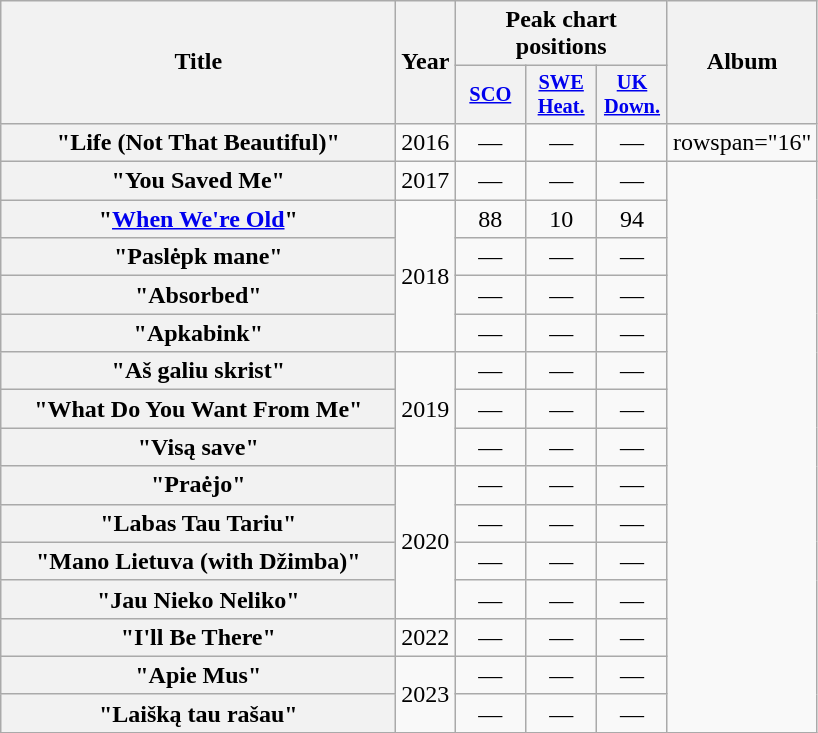<table class="wikitable plainrowheaders" style="text-align:center;">
<tr>
<th scope="col" rowspan="2" style="width:16em;">Title</th>
<th scope="col" rowspan="2" style="width:1em;">Year</th>
<th scope="col" colspan="3">Peak chart positions</th>
<th scope="col" rowspan="2">Album</th>
</tr>
<tr>
<th scope="col" style="width:3em;font-size:85%;"><a href='#'>SCO</a><br></th>
<th scope="col" style="width:3em;font-size:85%;"><a href='#'>SWE<br>Heat.</a><br></th>
<th scope="col" style="width:3em;font-size:85%;"><a href='#'>UK<br>Down.</a><br></th>
</tr>
<tr>
<th scope="row">"Life (Not That Beautiful)"</th>
<td>2016</td>
<td>—</td>
<td>—</td>
<td>—</td>
<td>rowspan="16" </td>
</tr>
<tr>
<th scope="row">"You Saved Me"</th>
<td>2017</td>
<td>—</td>
<td>—</td>
<td>—</td>
</tr>
<tr>
<th scope="row">"<a href='#'>When We're Old</a>"</th>
<td rowspan="4">2018</td>
<td>88</td>
<td>10</td>
<td>94</td>
</tr>
<tr>
<th scope="row">"Paslėpk mane"</th>
<td>—</td>
<td>—</td>
<td>—</td>
</tr>
<tr>
<th scope="row">"Absorbed"</th>
<td>—</td>
<td>—</td>
<td>—</td>
</tr>
<tr>
<th scope="row">"Apkabink"</th>
<td>—</td>
<td>—</td>
<td>—</td>
</tr>
<tr>
<th scope="row">"Aš galiu skrist"</th>
<td rowspan="3">2019</td>
<td>—</td>
<td>—</td>
<td>—</td>
</tr>
<tr>
<th scope="row">"What Do You Want From Me"</th>
<td>—</td>
<td>—</td>
<td>—</td>
</tr>
<tr>
<th scope="row">"Visą save"</th>
<td>—</td>
<td>—</td>
<td>—</td>
</tr>
<tr>
<th scope="row">"Praėjo"</th>
<td rowspan="4">2020</td>
<td>—</td>
<td>—</td>
<td>—</td>
</tr>
<tr>
<th scope="row">"Labas Tau Tariu"</th>
<td>—</td>
<td>—</td>
<td>—</td>
</tr>
<tr>
<th scope="row">"Mano Lietuva (with Džimba)"</th>
<td>—</td>
<td>—</td>
<td>—</td>
</tr>
<tr>
<th scope="row">"Jau Nieko Neliko"</th>
<td>—</td>
<td>—</td>
<td>—</td>
</tr>
<tr>
<th scope="row">"I'll Be There"</th>
<td rowspan="1">2022</td>
<td>—</td>
<td>—</td>
<td>—</td>
</tr>
<tr>
<th scope="row">"Apie Mus"</th>
<td rowspan="2">2023</td>
<td>—</td>
<td>—</td>
<td>—</td>
</tr>
<tr>
<th scope="row">"Laišką tau rašau"</th>
<td>—</td>
<td>—</td>
<td>—</td>
</tr>
<tr>
</tr>
</table>
